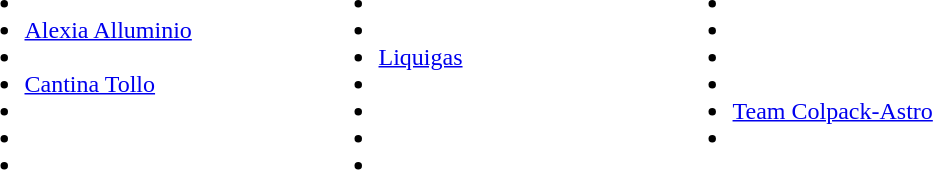<table>
<tr>
<td style="vertical-align:top; width:25%;"><br><ul><li></li><li><a href='#'>Alexia Alluminio</a></li><li></li><li><a href='#'>Cantina Tollo</a></li><li></li><li></li><li></li></ul></td>
<td style="vertical-align:top; width:25%;"><br><ul><li></li><li></li><li><a href='#'>Liquigas</a></li><li></li><li></li><li></li><li></li></ul></td>
<td style="vertical-align:top; width:25%;"><br><ul><li></li><li></li><li></li><li></li><li><a href='#'>Team Colpack-Astro</a></li><li></li></ul></td>
</tr>
</table>
